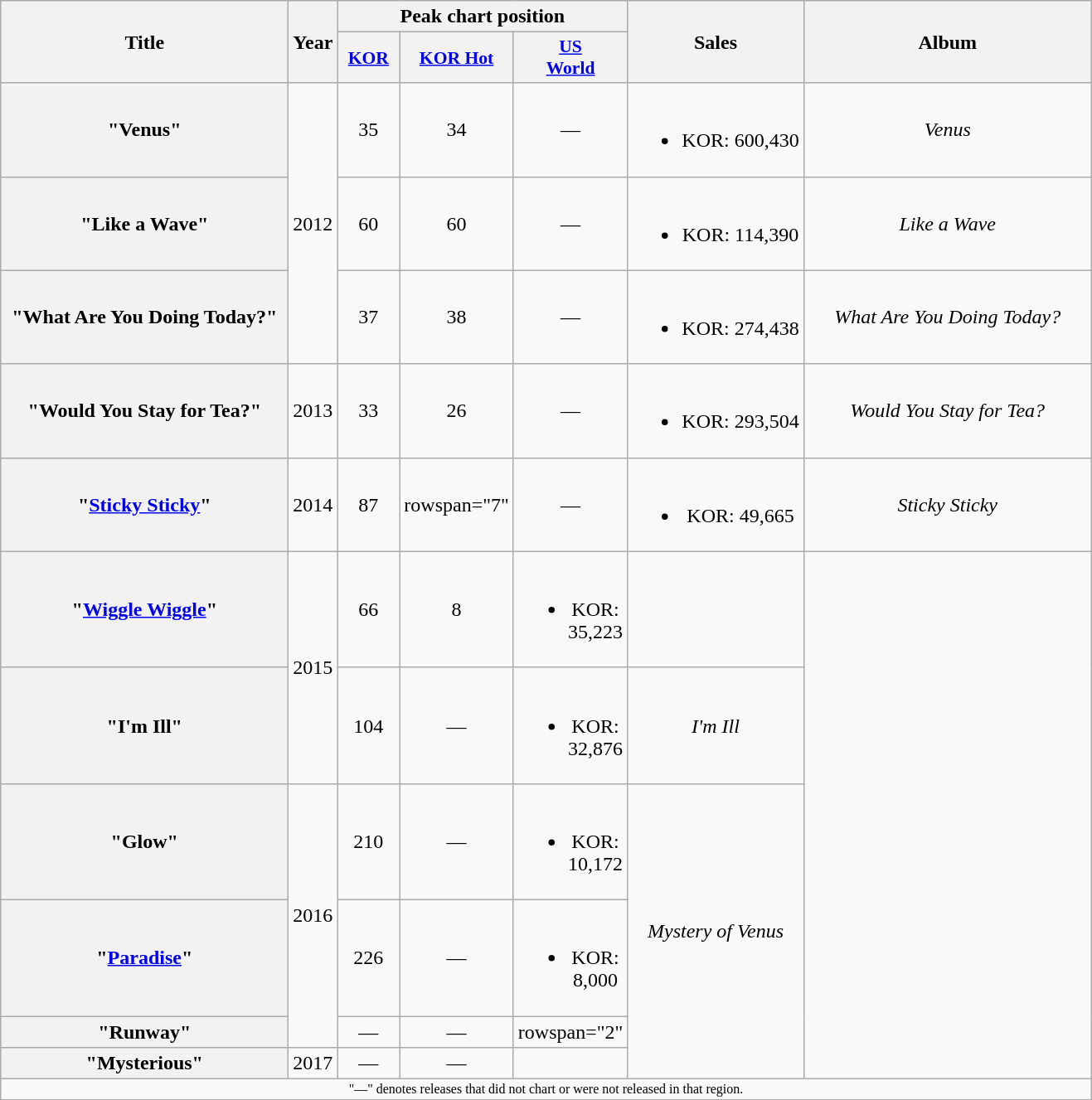<table class="wikitable plainrowheaders" style="text-align:center;">
<tr>
<th scope="col" rowspan="2" style="width:14em;">Title</th>
<th scope="col" rowspan="2">Year</th>
<th scope="col" colspan="3">Peak chart position</th>
<th rowspan="2">Sales</th>
<th scope="col" rowspan="2" style="width:14em;">Album</th>
</tr>
<tr>
<th scope="col" style="width:3em;font-size:90%;"><a href='#'>KOR</a><br></th>
<th scope="col" style="width:3em;font-size:90%;"><a href='#'>KOR Hot</a><br></th>
<th scope="col" style="width:3em;font-size:90%;"><a href='#'>US<br>World</a><br></th>
</tr>
<tr>
<th scope="row">"Venus"</th>
<td rowspan="3">2012</td>
<td>35</td>
<td>34</td>
<td>—</td>
<td><br><ul><li>KOR: 600,430</li></ul></td>
<td><em>Venus</em></td>
</tr>
<tr>
<th scope="row">"Like a Wave"</th>
<td>60</td>
<td>60</td>
<td>—</td>
<td><br><ul><li>KOR: 114,390</li></ul></td>
<td><em>Like a Wave</em></td>
</tr>
<tr>
<th scope="row">"What Are You Doing Today?"</th>
<td>37</td>
<td>38</td>
<td>—</td>
<td><br><ul><li>KOR: 274,438</li></ul></td>
<td><em>What Are You Doing Today?</em></td>
</tr>
<tr>
<th scope="row">"Would You Stay for Tea?"</th>
<td>2013</td>
<td>33</td>
<td>26</td>
<td>—</td>
<td><br><ul><li>KOR: 293,504</li></ul></td>
<td><em>Would You Stay for Tea?</em></td>
</tr>
<tr>
<th scope="row">"<a href='#'>Sticky Sticky</a>"</th>
<td>2014</td>
<td>87</td>
<td>rowspan="7" </td>
<td>—</td>
<td><br><ul><li>KOR: 49,665</li></ul></td>
<td><em>Sticky Sticky</em></td>
</tr>
<tr>
<th scope="row">"<a href='#'>Wiggle Wiggle</a>"</th>
<td rowspan="2">2015</td>
<td>66</td>
<td>8</td>
<td><br><ul><li>KOR: 35,223</li></ul></td>
<td></td>
</tr>
<tr>
<th scope="row">"I'm Ill"</th>
<td>104</td>
<td>—</td>
<td><br><ul><li>KOR: 32,876</li></ul></td>
<td><em>I'm Ill</em></td>
</tr>
<tr>
<th scope="row">"Glow"</th>
<td rowspan="3">2016</td>
<td>210</td>
<td>—</td>
<td><br><ul><li>KOR: 10,172</li></ul></td>
<td rowspan="4"><em>Mystery of Venus</em></td>
</tr>
<tr>
<th scope="row">"<a href='#'>Paradise</a>"</th>
<td>226</td>
<td>—</td>
<td><br><ul><li>KOR: 8,000</li></ul></td>
</tr>
<tr>
<th scope="row">"Runway"</th>
<td>—</td>
<td>—</td>
<td>rowspan="2" </td>
</tr>
<tr>
<th scope="row">"Mysterious"</th>
<td>2017</td>
<td>—</td>
<td>—</td>
</tr>
<tr>
<td colspan="8" style="font-size:8pt;">"—" denotes releases that did not chart or were not released in that region.</td>
</tr>
</table>
